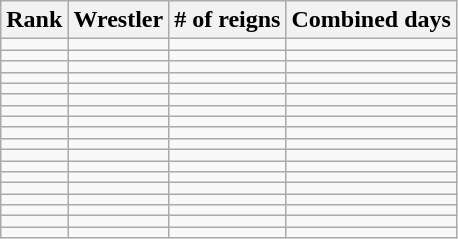<table class="wikitable sortable" style="text-align:center;">
<tr>
<th>Rank</th>
<th>Wrestler</th>
<th># of reigns</th>
<th>Combined days</th>
</tr>
<tr>
<td></td>
<td align="left"></td>
<td></td>
<td></td>
</tr>
<tr>
<td></td>
<td align="left"></td>
<td></td>
<td></td>
</tr>
<tr>
<td></td>
<td align="left"></td>
<td></td>
<td></td>
</tr>
<tr>
<td></td>
<td align="left"></td>
<td></td>
<td></td>
</tr>
<tr>
<td></td>
<td align="left"></td>
<td></td>
<td></td>
</tr>
<tr>
<td></td>
<td align="left"></td>
<td></td>
<td></td>
</tr>
<tr>
<td></td>
<td align="left"></td>
<td></td>
<td></td>
</tr>
<tr>
<td></td>
<td align="left"></td>
<td></td>
<td></td>
</tr>
<tr>
<td></td>
<td align="left"></td>
<td></td>
<td></td>
</tr>
<tr>
<td></td>
<td align="left"></td>
<td></td>
<td></td>
</tr>
<tr>
<td></td>
<td align="left"></td>
<td></td>
<td></td>
</tr>
<tr>
<td></td>
<td align="left"></td>
<td></td>
<td></td>
</tr>
<tr>
<td></td>
<td align="left"></td>
<td></td>
<td></td>
</tr>
<tr>
<td></td>
<td align="left"></td>
<td></td>
<td></td>
</tr>
<tr>
<td></td>
<td align="left"></td>
<td></td>
<td></td>
</tr>
<tr>
<td></td>
<td align="left"></td>
<td></td>
<td></td>
</tr>
<tr>
<td></td>
<td align="left"></td>
<td></td>
<td></td>
</tr>
<tr>
<td></td>
<td align="left"></td>
<td></td>
<td></td>
</tr>
</table>
